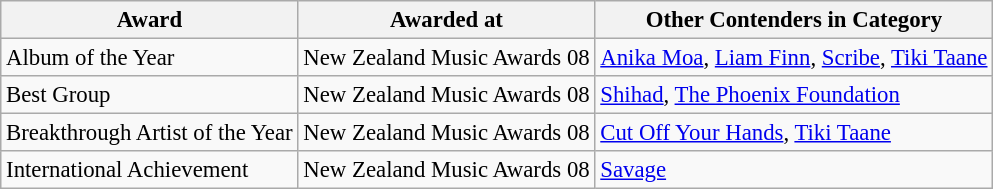<table class="wikitable" style="font-size: 95%;">
<tr>
<th>Award</th>
<th>Awarded at</th>
<th>Other Contenders in Category</th>
</tr>
<tr>
<td>Album of the Year</td>
<td>New Zealand Music Awards 08</td>
<td><a href='#'>Anika Moa</a>, <a href='#'>Liam Finn</a>, <a href='#'>Scribe</a>, <a href='#'>Tiki Taane</a></td>
</tr>
<tr>
<td>Best Group</td>
<td>New Zealand Music Awards 08</td>
<td><a href='#'>Shihad</a>, <a href='#'>The Phoenix Foundation</a></td>
</tr>
<tr>
<td>Breakthrough Artist of the Year</td>
<td>New Zealand Music Awards 08</td>
<td><a href='#'>Cut Off Your Hands</a>, <a href='#'>Tiki Taane</a></td>
</tr>
<tr>
<td>International Achievement</td>
<td>New Zealand Music Awards 08</td>
<td><a href='#'>Savage</a></td>
</tr>
</table>
